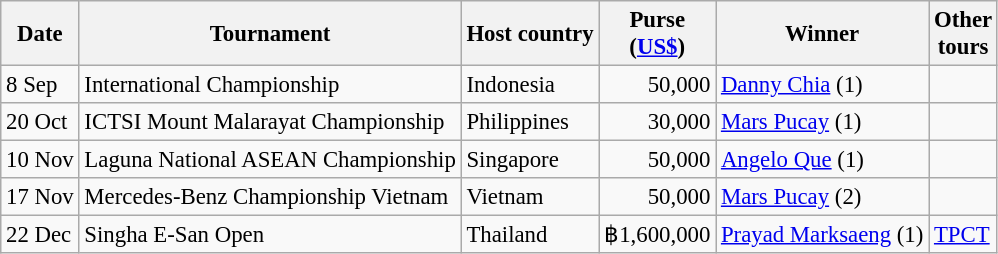<table class="wikitable" style="font-size:95%">
<tr>
<th>Date</th>
<th>Tournament</th>
<th>Host country</th>
<th>Purse<br>(<a href='#'>US$</a>)</th>
<th>Winner</th>
<th>Other<br>tours</th>
</tr>
<tr>
<td>8 Sep</td>
<td>International Championship</td>
<td>Indonesia</td>
<td align=right>50,000</td>
<td> <a href='#'>Danny Chia</a> (1)</td>
<td></td>
</tr>
<tr>
<td>20 Oct</td>
<td>ICTSI Mount Malarayat Championship</td>
<td>Philippines</td>
<td align=right>30,000</td>
<td> <a href='#'>Mars Pucay</a> (1)</td>
<td></td>
</tr>
<tr>
<td>10 Nov</td>
<td>Laguna National ASEAN Championship</td>
<td>Singapore</td>
<td align=right>50,000</td>
<td> <a href='#'>Angelo Que</a> (1)</td>
<td></td>
</tr>
<tr>
<td>17 Nov</td>
<td>Mercedes-Benz Championship Vietnam</td>
<td>Vietnam</td>
<td align=right>50,000</td>
<td> <a href='#'>Mars Pucay</a> (2)</td>
<td></td>
</tr>
<tr>
<td>22 Dec</td>
<td>Singha E-San Open</td>
<td>Thailand</td>
<td align=right>฿1,600,000</td>
<td> <a href='#'>Prayad Marksaeng</a> (1)</td>
<td><a href='#'>TPCT</a></td>
</tr>
</table>
